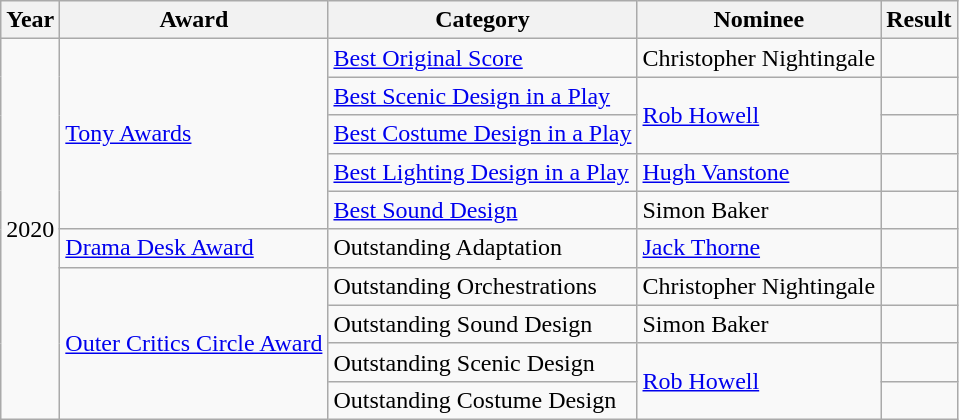<table class="wikitable">
<tr>
<th>Year</th>
<th>Award</th>
<th>Category</th>
<th>Nominee</th>
<th>Result</th>
</tr>
<tr>
<td rowspan="16">2020</td>
<td rowspan="5"><a href='#'>Tony Awards</a></td>
<td><a href='#'>Best Original Score</a></td>
<td>Christopher Nightingale</td>
<td></td>
</tr>
<tr>
<td><a href='#'>Best Scenic Design in a Play</a></td>
<td rowspan="2"><a href='#'>Rob Howell</a></td>
<td></td>
</tr>
<tr>
<td><a href='#'>Best Costume Design in a Play</a></td>
<td></td>
</tr>
<tr>
<td><a href='#'>Best Lighting Design in a Play</a></td>
<td><a href='#'>Hugh Vanstone</a></td>
<td></td>
</tr>
<tr>
<td><a href='#'>Best Sound Design</a></td>
<td>Simon Baker</td>
<td></td>
</tr>
<tr>
<td><a href='#'>Drama Desk Award</a></td>
<td>Outstanding Adaptation</td>
<td><a href='#'>Jack Thorne</a></td>
<td></td>
</tr>
<tr>
<td rowspan="4"><a href='#'>Outer Critics Circle Award</a></td>
<td>Outstanding Orchestrations</td>
<td>Christopher Nightingale</td>
<td></td>
</tr>
<tr>
<td>Outstanding Sound Design</td>
<td>Simon Baker</td>
<td></td>
</tr>
<tr>
<td>Outstanding Scenic Design</td>
<td rowspan="2"><a href='#'>Rob Howell</a></td>
<td></td>
</tr>
<tr>
<td>Outstanding Costume Design</td>
<td></td>
</tr>
</table>
